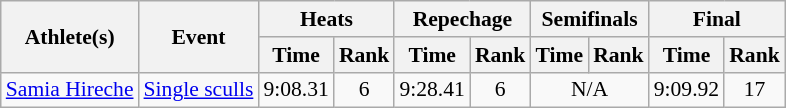<table class="wikitable" style="font-size:90%">
<tr>
<th rowspan="2">Athlete(s)</th>
<th rowspan="2">Event</th>
<th colspan="2">Heats</th>
<th colspan="2">Repechage</th>
<th colspan="2">Semifinals</th>
<th colspan="2">Final</th>
</tr>
<tr>
<th>Time</th>
<th>Rank</th>
<th>Time</th>
<th>Rank</th>
<th>Time</th>
<th>Rank</th>
<th>Time</th>
<th>Rank</th>
</tr>
<tr>
<td><a href='#'>Samia Hireche</a></td>
<td><a href='#'>Single sculls</a></td>
<td align=center>9:08.31</td>
<td align=center>6</td>
<td align=center>9:28.41</td>
<td align=center>6</td>
<td align=center colspan=2>N/A</td>
<td align=center>9:09.92</td>
<td align=center>17</td>
</tr>
</table>
